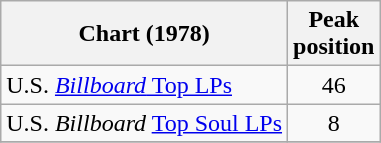<table class="wikitable">
<tr>
<th>Chart (1978)</th>
<th>Peak<br>position</th>
</tr>
<tr>
<td>U.S. <a href='#'><em>Billboard</em> Top LPs</a></td>
<td align="center">46</td>
</tr>
<tr>
<td>U.S. <em>Billboard</em> <a href='#'>Top Soul LPs</a></td>
<td align="center">8</td>
</tr>
<tr>
</tr>
</table>
